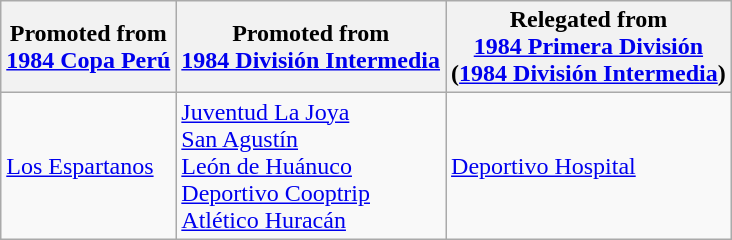<table class="wikitable">
<tr>
<th>Promoted from<br><a href='#'>1984 Copa Perú</a></th>
<th>Promoted from<br><a href='#'>1984 División Intermedia</a></th>
<th>Relegated from<br><a href='#'>1984 Primera División</a><br>(<a href='#'>1984 División Intermedia</a>)</th>
</tr>
<tr>
<td> <a href='#'>Los Espartanos</a> </td>
<td> <a href='#'>Juventud La Joya</a> <br> <a href='#'>San Agustín</a> <br> <a href='#'>León de Huánuco</a> <br> <a href='#'>Deportivo Cooptrip</a> <br> <a href='#'>Atlético Huracán</a> </td>
<td> <a href='#'>Deportivo Hospital</a> </td>
</tr>
</table>
